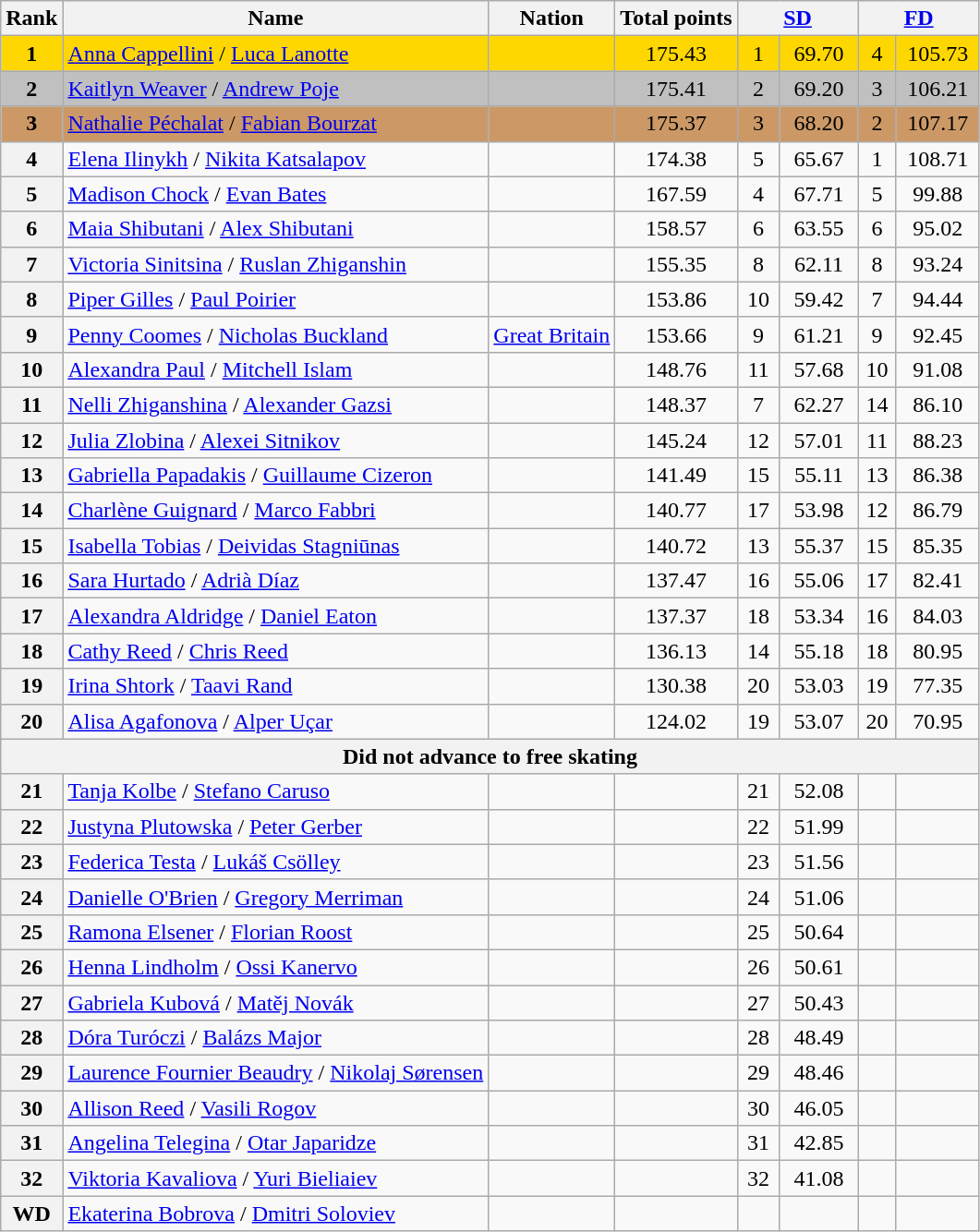<table class="wikitable sortable">
<tr>
<th>Rank</th>
<th>Name</th>
<th>Nation</th>
<th>Total points</th>
<th colspan="2" width="80px"><a href='#'>SD</a></th>
<th colspan="2" width="80px"><a href='#'>FD</a></th>
</tr>
<tr bgcolor="gold">
<td align="center"><strong>1</strong></td>
<td><a href='#'>Anna Cappellini</a> / <a href='#'>Luca Lanotte</a></td>
<td></td>
<td align="center">175.43</td>
<td align="center">1</td>
<td align="center">69.70</td>
<td align="center">4</td>
<td align="center">105.73</td>
</tr>
<tr bgcolor="silver">
<td align="center"><strong>2</strong></td>
<td><a href='#'>Kaitlyn Weaver</a> / <a href='#'>Andrew Poje</a></td>
<td></td>
<td align="center">175.41</td>
<td align="center">2</td>
<td align="center">69.20</td>
<td align="center">3</td>
<td align="center">106.21</td>
</tr>
<tr bgcolor="cc9966">
<td align="center"><strong>3</strong></td>
<td><a href='#'>Nathalie Péchalat</a> / <a href='#'>Fabian Bourzat</a></td>
<td></td>
<td align="center">175.37</td>
<td align="center">3</td>
<td align="center">68.20</td>
<td align="center">2</td>
<td align="center">107.17</td>
</tr>
<tr>
<th>4</th>
<td><a href='#'>Elena Ilinykh</a> / <a href='#'>Nikita Katsalapov</a></td>
<td></td>
<td align="center">174.38</td>
<td align="center">5</td>
<td align="center">65.67</td>
<td align="center">1</td>
<td align="center">108.71</td>
</tr>
<tr>
<th>5</th>
<td><a href='#'>Madison Chock</a> / <a href='#'>Evan Bates</a></td>
<td></td>
<td align="center">167.59</td>
<td align="center">4</td>
<td align="center">67.71</td>
<td align="center">5</td>
<td align="center">99.88</td>
</tr>
<tr>
<th>6</th>
<td><a href='#'>Maia Shibutani</a> / <a href='#'>Alex Shibutani</a></td>
<td></td>
<td align="center">158.57</td>
<td align="center">6</td>
<td align="center">63.55</td>
<td align="center">6</td>
<td align="center">95.02</td>
</tr>
<tr>
<th>7</th>
<td><a href='#'>Victoria Sinitsina</a> / <a href='#'>Ruslan Zhiganshin</a></td>
<td></td>
<td align="center">155.35</td>
<td align="center">8</td>
<td align="center">62.11</td>
<td align="center">8</td>
<td align="center">93.24</td>
</tr>
<tr>
<th>8</th>
<td><a href='#'>Piper Gilles</a> / <a href='#'>Paul Poirier</a></td>
<td></td>
<td align="center">153.86</td>
<td align="center">10</td>
<td align="center">59.42</td>
<td align="center">7</td>
<td align="center">94.44</td>
</tr>
<tr>
<th>9</th>
<td><a href='#'>Penny Coomes</a> / <a href='#'>Nicholas Buckland</a></td>
<td> <a href='#'>Great Britain</a></td>
<td align="center">153.66</td>
<td align="center">9</td>
<td align="center">61.21</td>
<td align="center">9</td>
<td align="center">92.45</td>
</tr>
<tr>
<th>10</th>
<td><a href='#'>Alexandra Paul</a> / <a href='#'>Mitchell Islam</a></td>
<td></td>
<td align="center">148.76</td>
<td align="center">11</td>
<td align="center">57.68</td>
<td align="center">10</td>
<td align="center">91.08</td>
</tr>
<tr>
<th>11</th>
<td><a href='#'>Nelli Zhiganshina</a> / <a href='#'>Alexander Gazsi</a></td>
<td></td>
<td align="center">148.37</td>
<td align="center">7</td>
<td align="center">62.27</td>
<td align="center">14</td>
<td align="center">86.10</td>
</tr>
<tr>
<th>12</th>
<td><a href='#'>Julia Zlobina</a> / <a href='#'>Alexei Sitnikov</a></td>
<td></td>
<td align="center">145.24</td>
<td align="center">12</td>
<td align="center">57.01</td>
<td align="center">11</td>
<td align="center">88.23</td>
</tr>
<tr>
<th>13</th>
<td><a href='#'>Gabriella Papadakis</a> / <a href='#'>Guillaume Cizeron</a></td>
<td></td>
<td align="center">141.49</td>
<td align="center">15</td>
<td align="center">55.11</td>
<td align="center">13</td>
<td align="center">86.38</td>
</tr>
<tr>
<th>14</th>
<td><a href='#'>Charlène Guignard</a> / <a href='#'>Marco Fabbri</a></td>
<td></td>
<td align="center">140.77</td>
<td align="center">17</td>
<td align="center">53.98</td>
<td align="center">12</td>
<td align="center">86.79</td>
</tr>
<tr>
<th>15</th>
<td><a href='#'>Isabella Tobias</a> / <a href='#'>Deividas Stagniūnas</a></td>
<td></td>
<td align="center">140.72</td>
<td align="center">13</td>
<td align="center">55.37</td>
<td align="center">15</td>
<td align="center">85.35</td>
</tr>
<tr>
<th>16</th>
<td><a href='#'>Sara Hurtado</a> / <a href='#'>Adrià Díaz</a></td>
<td></td>
<td align="center">137.47</td>
<td align="center">16</td>
<td align="center">55.06</td>
<td align="center">17</td>
<td align="center">82.41</td>
</tr>
<tr>
<th>17</th>
<td><a href='#'>Alexandra Aldridge</a> / <a href='#'>Daniel Eaton</a></td>
<td></td>
<td align="center">137.37</td>
<td align="center">18</td>
<td align="center">53.34</td>
<td align="center">16</td>
<td align="center">84.03</td>
</tr>
<tr>
<th>18</th>
<td><a href='#'>Cathy Reed</a> / <a href='#'>Chris Reed</a></td>
<td></td>
<td align="center">136.13</td>
<td align="center">14</td>
<td align="center">55.18</td>
<td align="center">18</td>
<td style="text-align: center;">80.95</td>
</tr>
<tr>
<th>19</th>
<td><a href='#'>Irina Shtork</a> / <a href='#'>Taavi Rand</a></td>
<td></td>
<td align="center">130.38</td>
<td align="center">20</td>
<td align="center">53.03</td>
<td align="center">19</td>
<td align="center">77.35</td>
</tr>
<tr>
<th>20</th>
<td><a href='#'>Alisa Agafonova</a> / <a href='#'>Alper Uçar</a></td>
<td></td>
<td align="center">124.02</td>
<td align="center">19</td>
<td align="center">53.07</td>
<td align="center">20</td>
<td align="center">70.95</td>
</tr>
<tr>
<th colspan="10">Did not advance to free skating</th>
</tr>
<tr>
<th>21</th>
<td><a href='#'>Tanja Kolbe</a> / <a href='#'>Stefano Caruso</a></td>
<td></td>
<td align="center"></td>
<td align="center">21</td>
<td align="center">52.08</td>
<td align="center"></td>
<td align="center"></td>
</tr>
<tr>
<th>22</th>
<td><a href='#'>Justyna Plutowska</a> / <a href='#'>Peter Gerber</a></td>
<td></td>
<td align="center"></td>
<td align="center">22</td>
<td align="center">51.99</td>
<td align="center"></td>
<td align="center"></td>
</tr>
<tr>
<th>23</th>
<td><a href='#'>Federica Testa</a> / <a href='#'>Lukáš Csölley</a></td>
<td></td>
<td align="center"></td>
<td align="center">23</td>
<td align="center">51.56</td>
<td align="center"></td>
<td align="center"></td>
</tr>
<tr>
<th>24</th>
<td><a href='#'>Danielle O'Brien</a> / <a href='#'>Gregory Merriman</a></td>
<td></td>
<td align="center"></td>
<td align="center">24</td>
<td align="center">51.06</td>
<td align="center"></td>
<td align="center"></td>
</tr>
<tr>
<th>25</th>
<td><a href='#'>Ramona Elsener</a> / <a href='#'>Florian Roost</a></td>
<td></td>
<td align="center"></td>
<td align="center">25</td>
<td align="center">50.64</td>
<td align="center"></td>
<td align="center"></td>
</tr>
<tr>
<th>26</th>
<td><a href='#'>Henna Lindholm</a> / <a href='#'>Ossi Kanervo</a></td>
<td></td>
<td align="center"></td>
<td align="center">26</td>
<td align="center">50.61</td>
<td align="center"></td>
<td align="center"></td>
</tr>
<tr>
<th>27</th>
<td><a href='#'>Gabriela Kubová</a> / <a href='#'>Matěj Novák</a></td>
<td></td>
<td align="center"></td>
<td align="center">27</td>
<td align="center">50.43</td>
<td align="center"></td>
<td align="center"></td>
</tr>
<tr>
<th>28</th>
<td><a href='#'>Dóra Turóczi</a> / <a href='#'>Balázs Major</a></td>
<td></td>
<td align="center"></td>
<td align="center">28</td>
<td align="center">48.49</td>
<td align="center"></td>
<td align="center"></td>
</tr>
<tr>
<th>29</th>
<td><a href='#'>Laurence Fournier Beaudry</a> / <a href='#'>Nikolaj Sørensen</a></td>
<td></td>
<td align="center"></td>
<td align="center">29</td>
<td align="center">48.46</td>
<td align="center"></td>
<td align="center"></td>
</tr>
<tr>
<th>30</th>
<td><a href='#'>Allison Reed</a> / <a href='#'>Vasili Rogov</a></td>
<td></td>
<td align="center"></td>
<td align="center">30</td>
<td align="center">46.05</td>
<td align="center"></td>
<td align="center"></td>
</tr>
<tr>
<th>31</th>
<td><a href='#'>Angelina Telegina</a> / <a href='#'>Otar Japaridze</a></td>
<td></td>
<td align="center"></td>
<td align="center">31</td>
<td align="center">42.85</td>
<td align="center"></td>
<td align="center"></td>
</tr>
<tr>
<th>32</th>
<td><a href='#'>Viktoria Kavaliova</a> / <a href='#'>Yuri Bieliaiev</a></td>
<td></td>
<td align="center"></td>
<td align="center">32</td>
<td align="center">41.08</td>
<td align="center"></td>
<td align="center"></td>
</tr>
<tr>
<th>WD</th>
<td><a href='#'>Ekaterina Bobrova</a> / <a href='#'>Dmitri Soloviev</a></td>
<td></td>
<td align="center"></td>
<td align="center"></td>
<td align="center"></td>
<td align="center"></td>
<td align="center"></td>
</tr>
</table>
